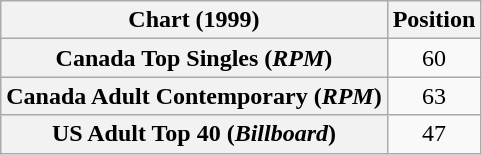<table class="wikitable sortable plainrowheaders" style="text-align:center">
<tr>
<th scope="col">Chart (1999)</th>
<th scope="col">Position</th>
</tr>
<tr>
<th scope="row">Canada Top Singles (<em>RPM</em>)</th>
<td>60</td>
</tr>
<tr>
<th scope="row">Canada Adult Contemporary (<em>RPM</em>)</th>
<td>63</td>
</tr>
<tr>
<th scope="row">US Adult Top 40 (<em>Billboard</em>)</th>
<td>47</td>
</tr>
</table>
